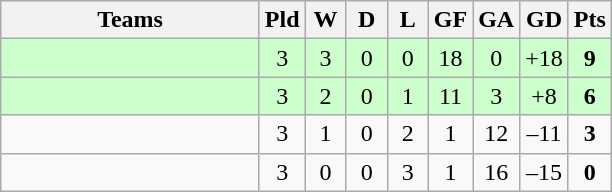<table class="wikitable" style="text-align: center;">
<tr>
<th width=165>Teams</th>
<th width=20>Pld</th>
<th width=20>W</th>
<th width=20>D</th>
<th width=20>L</th>
<th width=20>GF</th>
<th width=20>GA</th>
<th width=20>GD</th>
<th width=20>Pts</th>
</tr>
<tr align=center style="background:#ccffcc;">
<td style="text-align:left;"></td>
<td>3</td>
<td>3</td>
<td>0</td>
<td>0</td>
<td>18</td>
<td>0</td>
<td>+18</td>
<td><strong>9</strong></td>
</tr>
<tr align=center style="background:#ccffcc;">
<td style="text-align:left;"></td>
<td>3</td>
<td>2</td>
<td>0</td>
<td>1</td>
<td>11</td>
<td>3</td>
<td>+8</td>
<td><strong>6</strong></td>
</tr>
<tr align=center>
<td style="text-align:left;"></td>
<td>3</td>
<td>1</td>
<td>0</td>
<td>2</td>
<td>1</td>
<td>12</td>
<td>–11</td>
<td><strong>3</strong></td>
</tr>
<tr align=center>
<td style="text-align:left;"></td>
<td>3</td>
<td>0</td>
<td>0</td>
<td>3</td>
<td>1</td>
<td>16</td>
<td>–15</td>
<td><strong>0</strong></td>
</tr>
</table>
